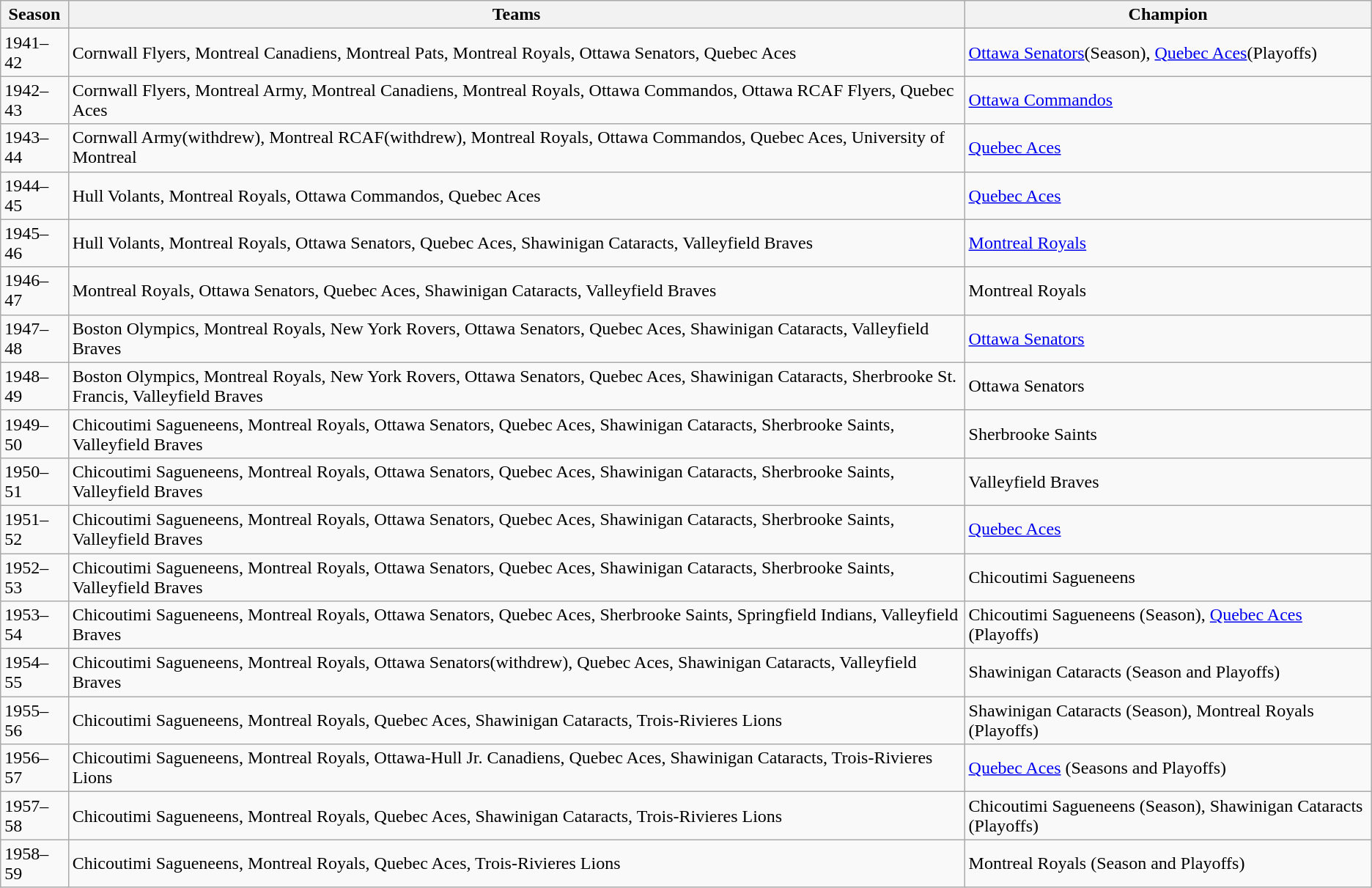<table class="wikitable">
<tr>
<th>Season</th>
<th>Teams</th>
<th>Champion</th>
</tr>
<tr>
<td>1941–42</td>
<td>Cornwall Flyers, Montreal Canadiens, Montreal Pats, Montreal Royals, Ottawa Senators, Quebec Aces</td>
<td><a href='#'>Ottawa Senators</a>(Season), <a href='#'>Quebec Aces</a>(Playoffs)</td>
</tr>
<tr>
<td>1942–43</td>
<td>Cornwall Flyers, Montreal Army, Montreal Canadiens, Montreal Royals, Ottawa Commandos, Ottawa RCAF Flyers, Quebec Aces</td>
<td><a href='#'>Ottawa Commandos</a></td>
</tr>
<tr>
<td>1943–44</td>
<td>Cornwall Army(withdrew), Montreal RCAF(withdrew), Montreal Royals, Ottawa Commandos, Quebec Aces, University of Montreal</td>
<td><a href='#'>Quebec Aces</a></td>
</tr>
<tr>
<td>1944–45</td>
<td>Hull Volants, Montreal Royals, Ottawa Commandos, Quebec Aces</td>
<td><a href='#'>Quebec Aces</a></td>
</tr>
<tr>
<td>1945–46</td>
<td>Hull Volants, Montreal Royals, Ottawa Senators, Quebec Aces, Shawinigan Cataracts, Valleyfield Braves</td>
<td><a href='#'>Montreal Royals</a><br></td>
</tr>
<tr>
<td>1946–47</td>
<td>Montreal Royals, Ottawa Senators, Quebec Aces, Shawinigan Cataracts, Valleyfield Braves</td>
<td>Montreal Royals<br></td>
</tr>
<tr>
<td>1947–48</td>
<td>Boston Olympics, Montreal Royals, New York Rovers, Ottawa Senators, Quebec Aces, Shawinigan Cataracts, Valleyfield Braves</td>
<td><a href='#'>Ottawa Senators</a><br></td>
</tr>
<tr>
<td>1948–49</td>
<td>Boston Olympics, Montreal Royals, New York Rovers, Ottawa Senators, Quebec Aces, Shawinigan Cataracts, Sherbrooke St. Francis, Valleyfield Braves</td>
<td>Ottawa Senators<br></td>
</tr>
<tr>
<td>1949–50</td>
<td>Chicoutimi Sagueneens, Montreal Royals, Ottawa Senators, Quebec Aces, Shawinigan Cataracts, Sherbrooke Saints, Valleyfield Braves</td>
<td>Sherbrooke Saints</td>
</tr>
<tr>
<td>1950–51</td>
<td>Chicoutimi Sagueneens, Montreal Royals, Ottawa Senators, Quebec Aces, Shawinigan Cataracts, Sherbrooke Saints, Valleyfield Braves</td>
<td>Valleyfield Braves<br></td>
</tr>
<tr>
<td>1951–52</td>
<td>Chicoutimi Sagueneens, Montreal Royals, Ottawa Senators, Quebec Aces, Shawinigan Cataracts, Sherbrooke Saints, Valleyfield Braves</td>
<td><a href='#'>Quebec Aces</a><br></td>
</tr>
<tr>
<td>1952–53</td>
<td>Chicoutimi Sagueneens, Montreal Royals, Ottawa Senators, Quebec Aces, Shawinigan Cataracts, Sherbrooke Saints, Valleyfield Braves</td>
<td>Chicoutimi Sagueneens<br></td>
</tr>
<tr>
<td>1953–54</td>
<td>Chicoutimi Sagueneens, Montreal Royals, Ottawa Senators, Quebec Aces, Sherbrooke Saints, Springfield Indians, Valleyfield Braves</td>
<td>Chicoutimi Sagueneens (Season), <a href='#'>Quebec Aces</a> (Playoffs)<br></td>
</tr>
<tr>
<td>1954–55</td>
<td>Chicoutimi Sagueneens, Montreal Royals, Ottawa Senators(withdrew), Quebec Aces, Shawinigan Cataracts, Valleyfield Braves</td>
<td>Shawinigan Cataracts (Season and Playoffs)<br></td>
</tr>
<tr>
<td>1955–56</td>
<td>Chicoutimi Sagueneens, Montreal Royals, Quebec Aces, Shawinigan Cataracts, Trois-Rivieres Lions</td>
<td>Shawinigan Cataracts (Season), Montreal Royals (Playoffs)<br></td>
</tr>
<tr>
<td>1956–57</td>
<td>Chicoutimi Sagueneens, Montreal Royals, Ottawa-Hull Jr. Canadiens, Quebec Aces, Shawinigan Cataracts, Trois-Rivieres Lions</td>
<td><a href='#'>Quebec Aces</a> (Seasons and Playoffs)<br></td>
</tr>
<tr>
<td>1957–58</td>
<td>Chicoutimi Sagueneens, Montreal Royals, Quebec Aces, Shawinigan Cataracts, Trois-Rivieres Lions</td>
<td>Chicoutimi Sagueneens (Season), Shawinigan Cataracts (Playoffs)<br></td>
</tr>
<tr>
<td>1958–59</td>
<td>Chicoutimi Sagueneens, Montreal Royals, Quebec Aces, Trois-Rivieres Lions</td>
<td>Montreal Royals (Season and Playoffs)</td>
</tr>
</table>
